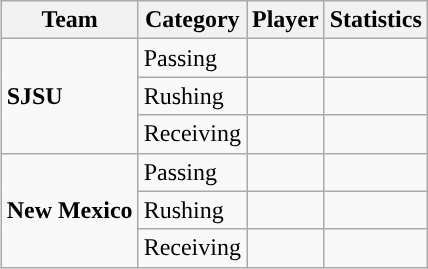<table class="wikitable" style="float: right;">
<tr>
<th>Team</th>
<th>Category</th>
<th>Player</th>
<th>Statistics</th>
</tr>
<tr>
<td rowspan=3><strong>SJSU</strong></td>
<td>Passing</td>
<td></td>
<td></td>
</tr>
<tr>
<td>Rushing</td>
<td></td>
<td></td>
</tr>
<tr>
<td>Receiving</td>
<td></td>
<td></td>
</tr>
<tr>
<td rowspan=3><strong>New Mexico</strong></td>
<td>Passing</td>
<td></td>
<td></td>
</tr>
<tr>
<td>Rushing</td>
<td></td>
<td></td>
</tr>
<tr>
<td>Receiving</td>
<td></td>
<td></td>
</tr>
</table>
